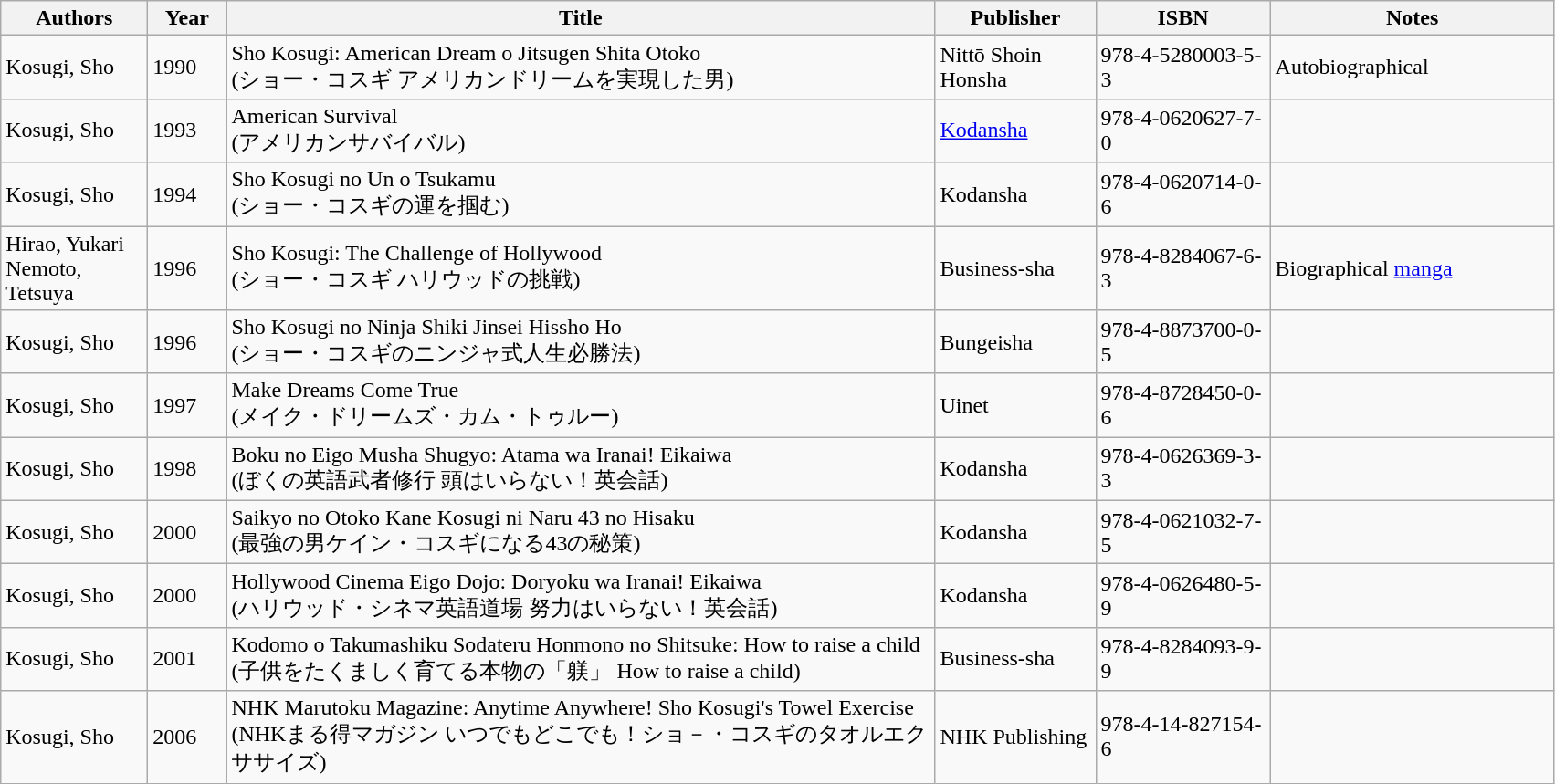<table class="wikitable sortable">
<tr>
<th width="100">Authors</th>
<th width="50">Year</th>
<th width="510">Title</th>
<th width="110">Publisher</th>
<th width="120">ISBN</th>
<th width="200" scope="Col" class="unsortable">Notes</th>
</tr>
<tr>
<td>Kosugi, Sho</td>
<td>1990</td>
<td>Sho Kosugi: American Dream o Jitsugen Shita Otoko<br>(ショー・コスギ アメリカンドリームを実現した男)</td>
<td>Nittō Shoin Honsha</td>
<td>978-4-5280003-5-3</td>
<td>Autobiographical</td>
</tr>
<tr>
<td>Kosugi, Sho</td>
<td>1993</td>
<td>American Survival<br>(アメリカンサバイバル)</td>
<td><a href='#'>Kodansha</a></td>
<td>978-4-0620627-7-0</td>
<td></td>
</tr>
<tr>
<td>Kosugi, Sho</td>
<td>1994</td>
<td>Sho Kosugi no Un o Tsukamu<br>(ショー・コスギの運を掴む)</td>
<td>Kodansha</td>
<td>978-4-0620714-0-6</td>
<td></td>
</tr>
<tr>
<td>Hirao, Yukari<br>Nemoto, Tetsuya</td>
<td>1996</td>
<td>Sho Kosugi: The Challenge of Hollywood<br>(ショー・コスギ ハリウッドの挑戦)</td>
<td>Business-sha</td>
<td>978-4-8284067-6-3</td>
<td>Biographical <a href='#'>manga</a></td>
</tr>
<tr>
<td>Kosugi, Sho</td>
<td>1996</td>
<td>Sho Kosugi no Ninja Shiki Jinsei Hissho Ho<br>(ショー・コスギのニンジャ式人生必勝法)</td>
<td>Bungeisha</td>
<td>978-4-8873700-0-5</td>
<td></td>
</tr>
<tr>
<td>Kosugi, Sho</td>
<td>1997</td>
<td>Make Dreams Come True<br>(メイク・ドリームズ・カム・トゥルー)</td>
<td>Uinet</td>
<td>978-4-8728450-0-6</td>
<td></td>
</tr>
<tr>
<td>Kosugi, Sho</td>
<td>1998</td>
<td>Boku no Eigo Musha Shugyo: Atama wa Iranai! Eikaiwa<br>(ぼくの英語武者修行 頭はいらない！英会話)</td>
<td>Kodansha</td>
<td>978-4-0626369-3-3</td>
<td></td>
</tr>
<tr>
<td>Kosugi, Sho</td>
<td>2000</td>
<td>Saikyo no Otoko Kane Kosugi ni Naru 43 no Hisaku<br>(最強の男ケイン・コスギになる43の秘策)</td>
<td>Kodansha</td>
<td>978-4-0621032-7-5</td>
<td></td>
</tr>
<tr>
<td>Kosugi, Sho</td>
<td>2000</td>
<td>Hollywood Cinema Eigo Dojo: Doryoku wa Iranai! Eikaiwa<br>(ハリウッド・シネマ英語道場 努力はいらない！英会話)</td>
<td>Kodansha</td>
<td>978-4-0626480-5-9</td>
<td></td>
</tr>
<tr>
<td>Kosugi, Sho</td>
<td>2001</td>
<td>Kodomo o Takumashiku Sodateru Honmono no Shitsuke: How to raise a child<br>(子供をたくましく育てる本物の「躾」 How to raise a child)</td>
<td>Business-sha</td>
<td>978-4-8284093-9-9</td>
<td></td>
</tr>
<tr>
<td>Kosugi, Sho</td>
<td>2006</td>
<td>NHK Marutoku Magazine: Anytime Anywhere! Sho Kosugi's Towel Exercise<br>(NHKまる得マガジン いつでもどこでも！ショ－・コスギのタオルエクササイズ)</td>
<td>NHK Publishing</td>
<td>978-4-14-827154-6</td>
<td></td>
</tr>
</table>
